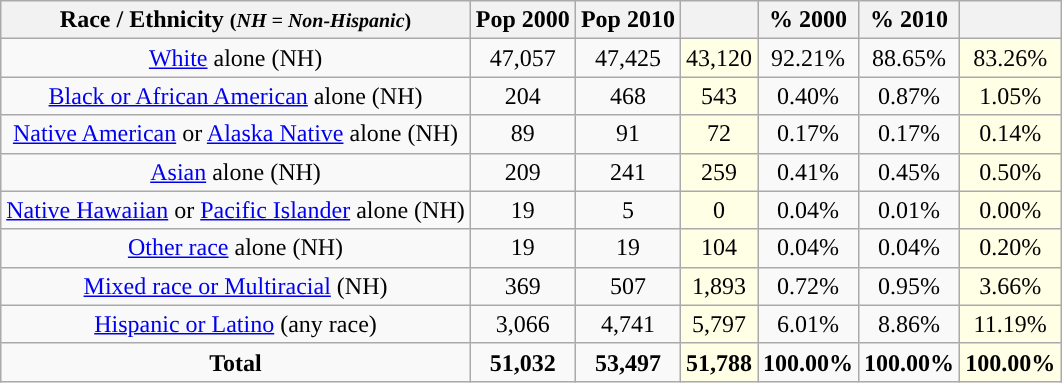<table class="wikitable" style="text-align:center;">
<tr>
<th>Race / Ethnicity <small>(<em>NH = Non-Hispanic</em>)</small></th>
<th>Pop 2000</th>
<th>Pop 2010</th>
<th></th>
<th>% 2000</th>
<th>% 2010</th>
<th></th>
</tr>
<tr>
<td><a href='#'>White</a> alone (NH)</td>
<td>47,057</td>
<td>47,425</td>
<td style='background: #ffffe6;'>43,120</td>
<td>92.21%</td>
<td>88.65%</td>
<td style='background: #ffffe6;'>83.26%</td>
</tr>
<tr>
<td><a href='#'>Black or African American</a> alone (NH)</td>
<td>204</td>
<td>468</td>
<td style='background: #ffffe6;'>543</td>
<td>0.40%</td>
<td>0.87%</td>
<td style='background: #ffffe6;'>1.05%</td>
</tr>
<tr>
<td><a href='#'>Native American</a> or <a href='#'>Alaska Native</a> alone (NH)</td>
<td>89</td>
<td>91</td>
<td style='background: #ffffe6;'>72</td>
<td>0.17%</td>
<td>0.17%</td>
<td style='background: #ffffe6;'>0.14%</td>
</tr>
<tr>
<td><a href='#'>Asian</a> alone (NH)</td>
<td>209</td>
<td>241</td>
<td style='background: #ffffe6;'>259</td>
<td>0.41%</td>
<td>0.45%</td>
<td style='background: #ffffe6;'>0.50%</td>
</tr>
<tr>
<td><a href='#'>Native Hawaiian</a> or <a href='#'>Pacific Islander</a> alone (NH)</td>
<td>19</td>
<td>5</td>
<td style='background: #ffffe6;'>0</td>
<td>0.04%</td>
<td>0.01%</td>
<td style='background: #ffffe6;'>0.00%</td>
</tr>
<tr>
<td><a href='#'>Other race</a> alone (NH)</td>
<td>19</td>
<td>19</td>
<td style='background: #ffffe6;'>104</td>
<td>0.04%</td>
<td>0.04%</td>
<td style='background: #ffffe6;'>0.20%</td>
</tr>
<tr>
<td><a href='#'>Mixed race or Multiracial</a> (NH)</td>
<td>369</td>
<td>507</td>
<td style='background: #ffffe6;'>1,893</td>
<td>0.72%</td>
<td>0.95%</td>
<td style='background: #ffffe6;'>3.66%</td>
</tr>
<tr>
<td><a href='#'>Hispanic or Latino</a> (any race)</td>
<td>3,066</td>
<td>4,741</td>
<td style='background: #ffffe6;'>5,797</td>
<td>6.01%</td>
<td>8.86%</td>
<td style='background: #ffffe6;'>11.19%</td>
</tr>
<tr>
<td><strong>Total</strong></td>
<td><strong>51,032</strong></td>
<td><strong>53,497</strong></td>
<td style='background: #ffffe6;'><strong>51,788</strong></td>
<td><strong>100.00%</strong></td>
<td><strong>100.00%</strong></td>
<td style='background: #ffffe6;'><strong>100.00%</strong></td>
</tr>
</table>
